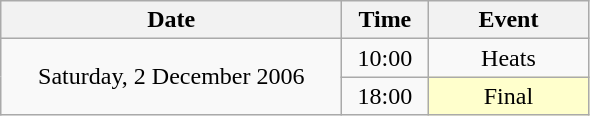<table class = "wikitable" style="text-align:center;">
<tr>
<th width=220>Date</th>
<th width=50>Time</th>
<th width=100>Event</th>
</tr>
<tr>
<td rowspan=2>Saturday, 2 December 2006</td>
<td>10:00</td>
<td>Heats</td>
</tr>
<tr>
<td>18:00</td>
<td bgcolor=ffffcc>Final</td>
</tr>
</table>
